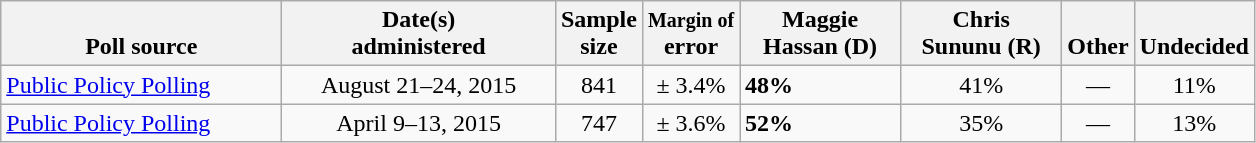<table class="wikitable">
<tr valign= bottom>
<th style="width:180px;">Poll source</th>
<th style="width:175px;">Date(s)<br>administered</th>
<th class=small>Sample<br>size</th>
<th><small>Margin of</small><br>error</th>
<th style="width:100px;">Maggie<br>Hassan (D)</th>
<th style="width:100px;">Chris<br>Sununu (R)</th>
<th>Other</th>
<th>Undecided</th>
</tr>
<tr>
<td><a href='#'>Public Policy Polling</a></td>
<td align=center>August 21–24, 2015</td>
<td align=center>841</td>
<td align=center>± 3.4%</td>
<td><strong>48%</strong></td>
<td align=center>41%</td>
<td align=center>—</td>
<td align=center>11%</td>
</tr>
<tr>
<td><a href='#'>Public Policy Polling</a></td>
<td align=center>April 9–13, 2015</td>
<td align=center>747</td>
<td align=center>± 3.6%</td>
<td><strong>52%</strong></td>
<td align=center>35%</td>
<td align=center>—</td>
<td align=center>13%</td>
</tr>
</table>
